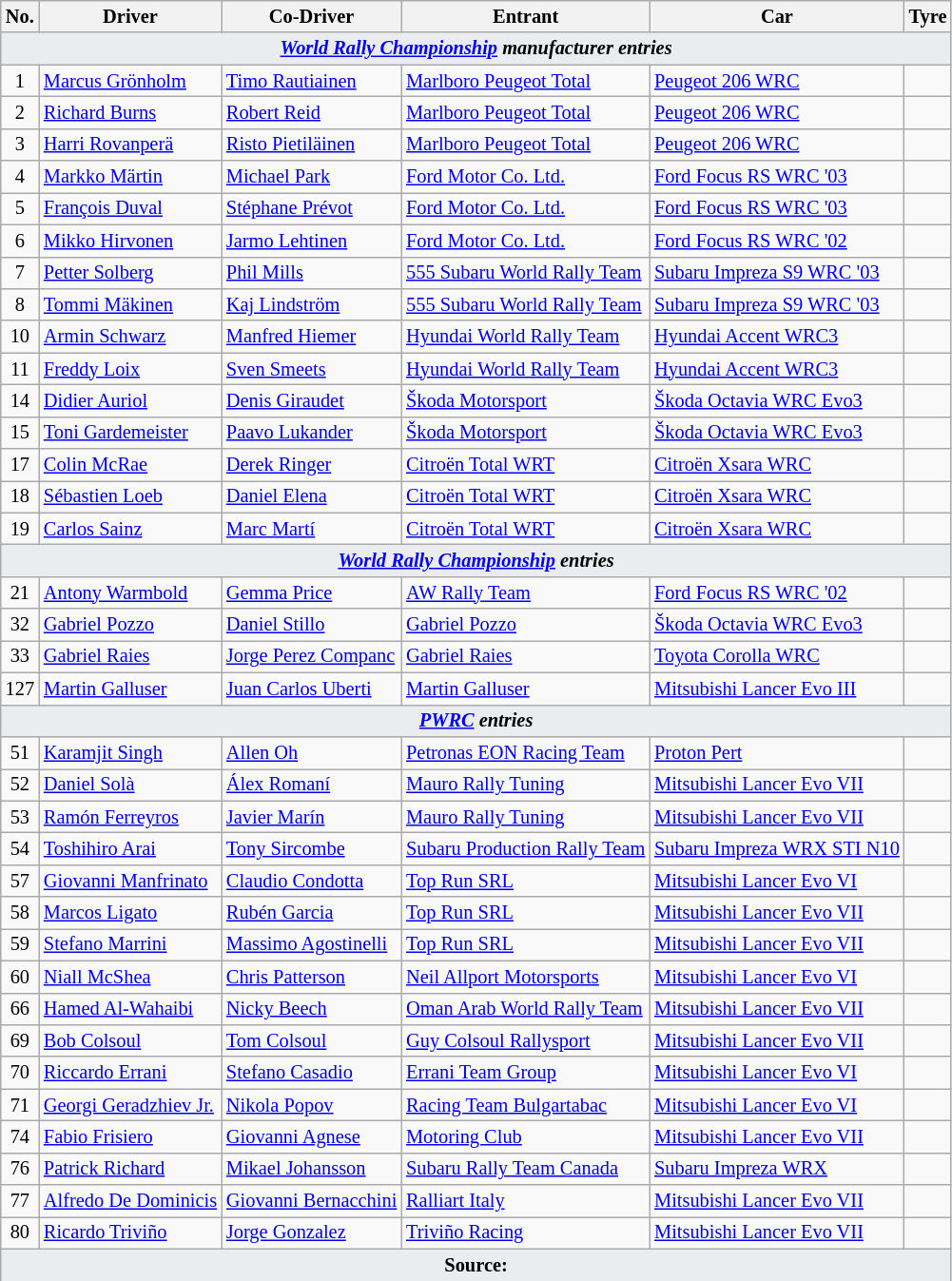<table class="wikitable" style="font-size: 85%;">
<tr>
<th>No.</th>
<th>Driver</th>
<th>Co-Driver</th>
<th>Entrant</th>
<th>Car</th>
<th>Tyre</th>
</tr>
<tr>
<td style="background-color:#EAECF0; text-align:center" colspan="6"><strong><em><a href='#'>World Rally Championship</a> manufacturer entries</em></strong></td>
</tr>
<tr>
<td align="center">1</td>
<td> <a href='#'>Marcus Grönholm</a></td>
<td> <a href='#'>Timo Rautiainen</a></td>
<td> <a href='#'>Marlboro Peugeot Total</a></td>
<td><a href='#'>Peugeot 206 WRC</a></td>
<td align="center"></td>
</tr>
<tr>
<td align="center">2</td>
<td> <a href='#'>Richard Burns</a></td>
<td> <a href='#'>Robert Reid</a></td>
<td> <a href='#'>Marlboro Peugeot Total</a></td>
<td><a href='#'>Peugeot 206 WRC</a></td>
<td align="center"></td>
</tr>
<tr>
<td align="center">3</td>
<td> <a href='#'>Harri Rovanperä</a></td>
<td> <a href='#'>Risto Pietiläinen</a></td>
<td> <a href='#'>Marlboro Peugeot Total</a></td>
<td><a href='#'>Peugeot 206 WRC</a></td>
<td align="center"></td>
</tr>
<tr>
<td align="center">4</td>
<td> <a href='#'>Markko Märtin</a></td>
<td> <a href='#'>Michael Park</a></td>
<td> <a href='#'>Ford Motor Co. Ltd.</a></td>
<td><a href='#'>Ford Focus RS WRC '03</a></td>
<td align="center"></td>
</tr>
<tr>
<td align="center">5</td>
<td> <a href='#'>François Duval</a></td>
<td> <a href='#'>Stéphane Prévot</a></td>
<td> <a href='#'>Ford Motor Co. Ltd.</a></td>
<td><a href='#'>Ford Focus RS WRC '03</a></td>
<td align="center"></td>
</tr>
<tr>
<td align="center">6</td>
<td> <a href='#'>Mikko Hirvonen</a></td>
<td> <a href='#'>Jarmo Lehtinen</a></td>
<td> <a href='#'>Ford Motor Co. Ltd.</a></td>
<td><a href='#'>Ford Focus RS WRC '02</a></td>
<td align="center"></td>
</tr>
<tr>
<td align="center">7</td>
<td> <a href='#'>Petter Solberg</a></td>
<td> <a href='#'>Phil Mills</a></td>
<td> <a href='#'>555 Subaru World Rally Team</a></td>
<td><a href='#'>Subaru Impreza S9 WRC '03</a></td>
<td align="center"></td>
</tr>
<tr>
<td align="center">8</td>
<td> <a href='#'>Tommi Mäkinen</a></td>
<td> <a href='#'>Kaj Lindström</a></td>
<td> <a href='#'>555 Subaru World Rally Team</a></td>
<td><a href='#'>Subaru Impreza S9 WRC '03</a></td>
<td align="center"></td>
</tr>
<tr>
<td align="center">10</td>
<td> <a href='#'>Armin Schwarz</a></td>
<td> <a href='#'>Manfred Hiemer</a></td>
<td> <a href='#'>Hyundai World Rally Team</a></td>
<td><a href='#'>Hyundai Accent WRC3</a></td>
<td align="center"></td>
</tr>
<tr>
<td align="center">11</td>
<td> <a href='#'>Freddy Loix</a></td>
<td> <a href='#'>Sven Smeets</a></td>
<td> <a href='#'>Hyundai World Rally Team</a></td>
<td><a href='#'>Hyundai Accent WRC3</a></td>
<td align="center"></td>
</tr>
<tr>
<td align="center">14</td>
<td> <a href='#'>Didier Auriol</a></td>
<td> <a href='#'>Denis Giraudet</a></td>
<td> <a href='#'>Škoda Motorsport</a></td>
<td><a href='#'>Škoda Octavia WRC Evo3</a></td>
<td align="center"></td>
</tr>
<tr>
<td align="center">15</td>
<td> <a href='#'>Toni Gardemeister</a></td>
<td> <a href='#'>Paavo Lukander</a></td>
<td> <a href='#'>Škoda Motorsport</a></td>
<td><a href='#'>Škoda Octavia WRC Evo3</a></td>
<td align="center"></td>
</tr>
<tr>
<td align="center">17</td>
<td> <a href='#'>Colin McRae</a></td>
<td> <a href='#'>Derek Ringer</a></td>
<td> <a href='#'>Citroën Total WRT</a></td>
<td><a href='#'>Citroën Xsara WRC</a></td>
<td align="center"></td>
</tr>
<tr>
<td align="center">18</td>
<td> <a href='#'>Sébastien Loeb</a></td>
<td> <a href='#'>Daniel Elena</a></td>
<td> <a href='#'>Citroën Total WRT</a></td>
<td><a href='#'>Citroën Xsara WRC</a></td>
<td align="center"></td>
</tr>
<tr>
<td align="center">19</td>
<td> <a href='#'>Carlos Sainz</a></td>
<td> <a href='#'>Marc Martí</a></td>
<td> <a href='#'>Citroën Total WRT</a></td>
<td><a href='#'>Citroën Xsara WRC</a></td>
<td align="center"></td>
</tr>
<tr>
<td style="background-color:#EAECF0; text-align:center" colspan="6"><strong><em><a href='#'>World Rally Championship</a> entries</em></strong></td>
</tr>
<tr>
<td align="center">21</td>
<td> <a href='#'>Antony Warmbold</a></td>
<td> <a href='#'>Gemma Price</a></td>
<td> <a href='#'>AW Rally Team</a></td>
<td><a href='#'>Ford Focus RS WRC '02</a></td>
<td></td>
</tr>
<tr>
<td align="center">32</td>
<td> <a href='#'>Gabriel Pozzo</a></td>
<td> <a href='#'>Daniel Stillo</a></td>
<td> <a href='#'>Gabriel Pozzo</a></td>
<td><a href='#'>Škoda Octavia WRC Evo3</a></td>
<td></td>
</tr>
<tr>
<td align="center">33</td>
<td> <a href='#'>Gabriel Raies</a></td>
<td> <a href='#'>Jorge Perez Companc</a></td>
<td> <a href='#'>Gabriel Raies</a></td>
<td><a href='#'>Toyota Corolla WRC</a></td>
<td></td>
</tr>
<tr>
<td align="center">127</td>
<td> <a href='#'>Martin Galluser</a></td>
<td> <a href='#'>Juan Carlos Uberti</a></td>
<td> <a href='#'>Martin Galluser</a></td>
<td><a href='#'>Mitsubishi Lancer Evo III</a></td>
<td></td>
</tr>
<tr>
<td style="background-color:#EAECF0; text-align:center" colspan="6"><strong><em><a href='#'>PWRC</a> entries</em></strong></td>
</tr>
<tr>
<td align="center">51</td>
<td> <a href='#'>Karamjit Singh</a></td>
<td> <a href='#'>Allen Oh</a></td>
<td> <a href='#'>Petronas EON Racing Team</a></td>
<td><a href='#'>Proton Pert</a></td>
<td></td>
</tr>
<tr>
<td align="center">52</td>
<td> <a href='#'>Daniel Solà</a></td>
<td> <a href='#'>Álex Romaní</a></td>
<td> <a href='#'>Mauro Rally Tuning</a></td>
<td><a href='#'>Mitsubishi Lancer Evo VII</a></td>
<td align="center"></td>
</tr>
<tr>
<td align="center">53</td>
<td> <a href='#'>Ramón Ferreyros</a></td>
<td> <a href='#'>Javier Marín</a></td>
<td> <a href='#'>Mauro Rally Tuning</a></td>
<td><a href='#'>Mitsubishi Lancer Evo VII</a></td>
<td></td>
</tr>
<tr>
<td align="center">54</td>
<td> <a href='#'>Toshihiro Arai</a></td>
<td> <a href='#'>Tony Sircombe</a></td>
<td> <a href='#'>Subaru Production Rally Team</a></td>
<td><a href='#'>Subaru Impreza WRX STI N10</a></td>
<td></td>
</tr>
<tr>
<td align="center">57</td>
<td> <a href='#'>Giovanni Manfrinato</a></td>
<td> <a href='#'>Claudio Condotta</a></td>
<td> <a href='#'>Top Run SRL</a></td>
<td><a href='#'>Mitsubishi Lancer Evo VI</a></td>
<td align="center"></td>
</tr>
<tr>
<td align="center">58</td>
<td> <a href='#'>Marcos Ligato</a></td>
<td> <a href='#'>Rubén Garcia</a></td>
<td> <a href='#'>Top Run SRL</a></td>
<td><a href='#'>Mitsubishi Lancer Evo VII</a></td>
<td></td>
</tr>
<tr>
<td align="center">59</td>
<td> <a href='#'>Stefano Marrini</a></td>
<td> <a href='#'>Massimo Agostinelli</a></td>
<td> <a href='#'>Top Run SRL</a></td>
<td><a href='#'>Mitsubishi Lancer Evo VII</a></td>
<td></td>
</tr>
<tr>
<td align="center">60</td>
<td> <a href='#'>Niall McShea</a></td>
<td> <a href='#'>Chris Patterson</a></td>
<td> <a href='#'>Neil Allport Motorsports</a></td>
<td><a href='#'>Mitsubishi Lancer Evo VI</a></td>
<td align="center"></td>
</tr>
<tr>
<td align="center">66</td>
<td> <a href='#'>Hamed Al-Wahaibi</a></td>
<td> <a href='#'>Nicky Beech</a></td>
<td> <a href='#'>Oman Arab World Rally Team</a></td>
<td><a href='#'>Mitsubishi Lancer Evo VII</a></td>
<td></td>
</tr>
<tr>
<td align="center">69</td>
<td> <a href='#'>Bob Colsoul</a></td>
<td> <a href='#'>Tom Colsoul</a></td>
<td> <a href='#'>Guy Colsoul Rallysport</a></td>
<td><a href='#'>Mitsubishi Lancer Evo VII</a></td>
<td></td>
</tr>
<tr>
<td align="center">70</td>
<td> <a href='#'>Riccardo Errani</a></td>
<td> <a href='#'>Stefano Casadio</a></td>
<td> <a href='#'>Errani Team Group</a></td>
<td><a href='#'>Mitsubishi Lancer Evo VI</a></td>
<td></td>
</tr>
<tr>
<td align="center">71</td>
<td> <a href='#'>Georgi Geradzhiev Jr.</a></td>
<td> <a href='#'>Nikola Popov</a></td>
<td> <a href='#'>Racing Team Bulgartabac</a></td>
<td><a href='#'>Mitsubishi Lancer Evo VI</a></td>
<td></td>
</tr>
<tr>
<td align="center">74</td>
<td> <a href='#'>Fabio Frisiero</a></td>
<td> <a href='#'>Giovanni Agnese</a></td>
<td> <a href='#'>Motoring Club</a></td>
<td><a href='#'>Mitsubishi Lancer Evo VII</a></td>
<td></td>
</tr>
<tr>
<td align="center">76</td>
<td> <a href='#'>Patrick Richard</a></td>
<td> <a href='#'>Mikael Johansson</a></td>
<td> <a href='#'>Subaru Rally Team Canada</a></td>
<td><a href='#'>Subaru Impreza WRX</a></td>
<td></td>
</tr>
<tr>
<td align="center">77</td>
<td> <a href='#'>Alfredo De Dominicis</a></td>
<td> <a href='#'>Giovanni Bernacchini</a></td>
<td> <a href='#'>Ralliart Italy</a></td>
<td><a href='#'>Mitsubishi Lancer Evo VII</a></td>
<td></td>
</tr>
<tr>
<td align="center">80</td>
<td> <a href='#'>Ricardo Triviño</a></td>
<td> <a href='#'>Jorge Gonzalez</a></td>
<td> <a href='#'>Triviño Racing</a></td>
<td><a href='#'>Mitsubishi Lancer Evo VII</a></td>
<td></td>
</tr>
<tr>
<td style="background-color:#EAECF0; text-align:center" colspan="6"><strong>Source:</strong></td>
</tr>
<tr>
</tr>
</table>
